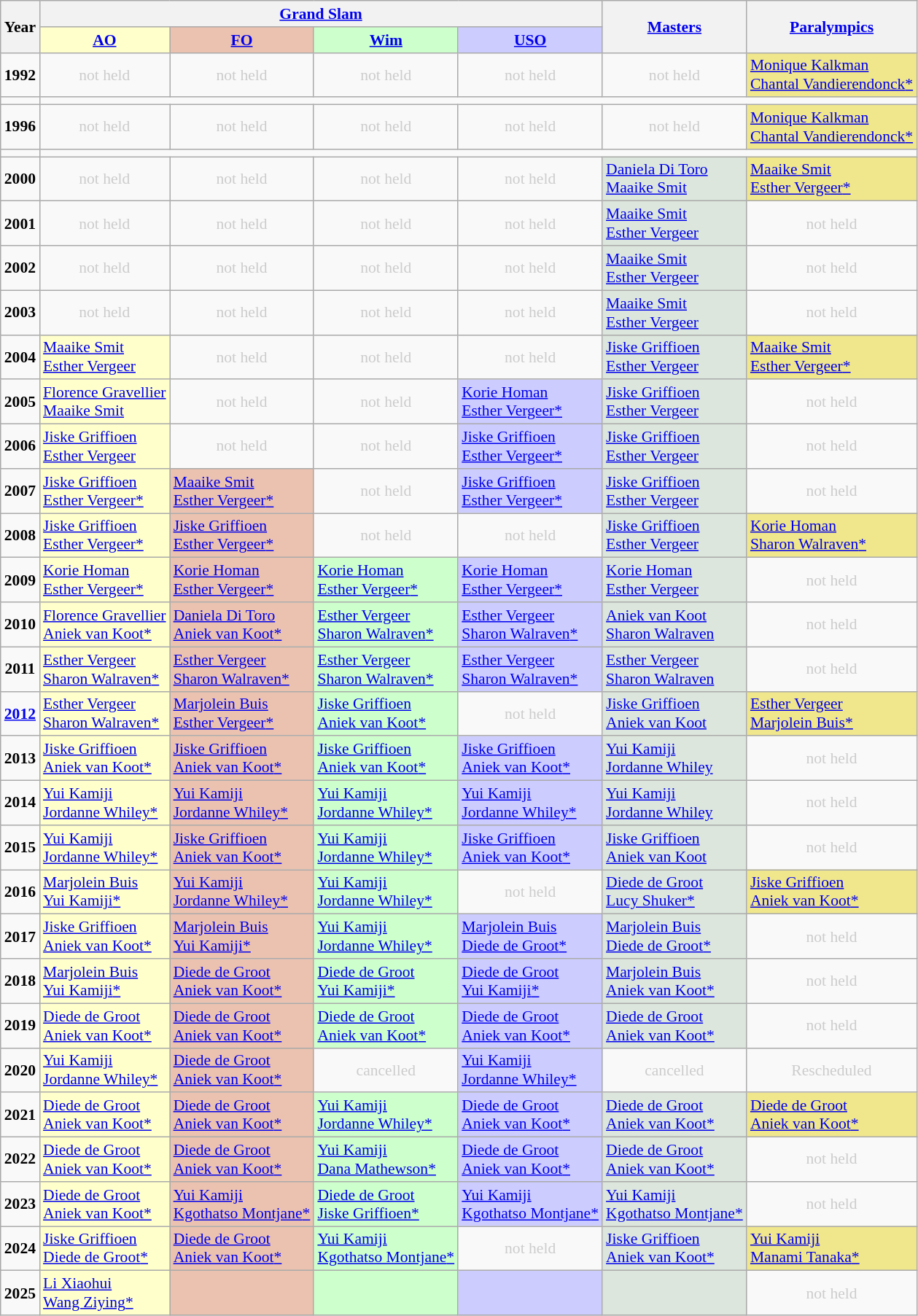<table class="wikitable" style="font-size: 90%">
<tr>
<th rowspan="2" align="center">Year</th>
<th colspan="4" align="center"><a href='#'>Grand Slam</a></th>
<th rowspan="2" align="center"><a href='#'>Masters</a></th>
<th rowspan="2" align="center"><a href='#'>Paralympics</a></th>
</tr>
<tr>
<th style="background:#FFFFCC;" align="center"><a href='#'>AO</a></th>
<th style="background:#EBC2AF;" align="center"><a href='#'>FO</a></th>
<th style="background:#CCFFCC;" align="center"><a href='#'>Wim</a></th>
<th style="background:#CCCCFF;" align="center"><a href='#'>USO</a></th>
</tr>
<tr>
<td align="center"><strong>1992</strong></td>
<td style="color:#CCCCCC;" align="center">not held</td>
<td style="color:#CCCCCC;" align="center">not held</td>
<td style="color:#CCCCCC;" align="center">not held</td>
<td style="color:#CCCCCC;" align="center">not held</td>
<td style="color:#CCCCCC;" align="center">not held</td>
<td style="background:#F0E68C;" align="left"> <a href='#'>Monique Kalkman</a> <br>  <a href='#'>Chantal Vandierendonck</a><a href='#'>*</a></td>
</tr>
<tr>
<td></td>
</tr>
<tr>
<td align="center"><strong>1996</strong></td>
<td style="color:#CCCCCC;" align="center">not held</td>
<td style="color:#CCCCCC;" align="center">not held</td>
<td style="color:#CCCCCC;" align="center">not held</td>
<td style="color:#CCCCCC;" align="center">not held</td>
<td style="color:#CCCCCC;" align="center">not held</td>
<td style="background:#F0E68C;" align="left"> <a href='#'>Monique Kalkman</a> <br>  <a href='#'>Chantal Vandierendonck</a><a href='#'>*</a></td>
</tr>
<tr>
<td></td>
</tr>
<tr>
<td align="center"><strong>2000</strong></td>
<td style="color:#CCCCCC;" align="center">not held</td>
<td style="color:#CCCCCC;" align="center">not held</td>
<td style="color:#CCCCCC;" align="center">not held</td>
<td style="color:#CCCCCC;" align="center">not held</td>
<td style="background:#DCE6DC;" align="left"> <a href='#'>Daniela Di Toro</a> <br>  <a href='#'>Maaike Smit</a></td>
<td style="background:#F0E68C;" align="left"> <a href='#'>Maaike Smit</a> <br>  <a href='#'>Esther Vergeer</a><a href='#'>*</a></td>
</tr>
<tr>
<td align="center"><strong>2001</strong></td>
<td style="color:#CCCCCC;" align="center">not held</td>
<td style="color:#CCCCCC;" align="center">not held</td>
<td style="color:#CCCCCC;" align="center">not held</td>
<td style="color:#CCCCCC;" align="center">not held</td>
<td style="background:#DCE6DC;" align="left"> <a href='#'>Maaike Smit</a> <br>  <a href='#'>Esther Vergeer</a></td>
<td style="color:#CCCCCC;" align="center">not held</td>
</tr>
<tr>
<td align="center"><strong>2002</strong></td>
<td style="color:#CCCCCC;" align="center">not held</td>
<td style="color:#CCCCCC;" align="center">not held</td>
<td style="color:#CCCCCC;" align="center">not held</td>
<td style="color:#CCCCCC;" align="center">not held</td>
<td style="background:#DCE6DC;" align="left"> <a href='#'>Maaike Smit</a> <br>  <a href='#'>Esther Vergeer</a></td>
<td style="color:#CCCCCC;" align="center">not held</td>
</tr>
<tr>
<td align="center"><strong>2003</strong></td>
<td style="color:#CCCCCC;" align="center">not held</td>
<td style="color:#CCCCCC;" align="center">not held</td>
<td style="color:#CCCCCC;" align="center">not held</td>
<td style="color:#CCCCCC;" align="center">not held</td>
<td style="background:#DCE6DC;" align="left"> <a href='#'>Maaike Smit</a> <br>  <a href='#'>Esther Vergeer</a></td>
<td style="color:#CCCCCC;" align="center">not held</td>
</tr>
<tr>
<td align="center"><strong>2004</strong></td>
<td style="background:#FFFFCC;" align="left"> <a href='#'>Maaike Smit</a> <br>  <a href='#'>Esther Vergeer</a></td>
<td style="color:#CCCCCC;" align="center">not held</td>
<td style="color:#CCCCCC;" align="center">not held</td>
<td style="color:#CCCCCC;" align="center">not held</td>
<td style="background:#DCE6DC;" align="left"> <a href='#'>Jiske Griffioen</a> <br>  <a href='#'>Esther Vergeer</a></td>
<td style="background:#F0E68C;" align="left"> <a href='#'>Maaike Smit</a> <br>  <a href='#'>Esther Vergeer</a><a href='#'>*</a></td>
</tr>
<tr>
<td align="center"><strong>2005</strong></td>
<td style="background:#FFFFCC;" align="left"> <a href='#'>Florence Gravellier</a> <br>  <a href='#'>Maaike Smit</a></td>
<td style="color:#CCCCCC;" align="center">not held</td>
<td style="color:#CCCCCC;" align="center">not held</td>
<td style="background:#CCCCFF;" align="left"> <a href='#'>Korie Homan</a> <br>  <a href='#'>Esther Vergeer</a><a href='#'>*</a></td>
<td style="background:#DCE6DC;" align="left"> <a href='#'>Jiske Griffioen</a> <br>  <a href='#'>Esther Vergeer</a></td>
<td style="color:#CCCCCC;" align="center">not held</td>
</tr>
<tr>
<td align="center"><strong>2006</strong></td>
<td style="background:#FFFFCC;" align="left"> <a href='#'>Jiske Griffioen</a> <br>  <a href='#'>Esther Vergeer</a></td>
<td style="color:#CCCCCC;" align="center">not held</td>
<td style="color:#CCCCCC;" align="center">not held</td>
<td style="background:#CCCCFF;" align="left"> <a href='#'>Jiske Griffioen</a> <br>  <a href='#'>Esther Vergeer</a><a href='#'>*</a></td>
<td style="background:#DCE6DC;" align="left"> <a href='#'>Jiske Griffioen</a> <br>  <a href='#'>Esther Vergeer</a></td>
<td style="color:#CCCCCC;" align="center">not held</td>
</tr>
<tr>
<td align="center"><strong>2007</strong></td>
<td style="background:#FFFFCC;" align="left"> <a href='#'>Jiske Griffioen</a> <br>  <a href='#'>Esther Vergeer</a><a href='#'>*</a></td>
<td style="background:#EBC2AF;" align="left"> <a href='#'>Maaike Smit</a> <br>  <a href='#'>Esther Vergeer</a><a href='#'>*</a></td>
<td style="color:#CCCCCC;" align="center">not held</td>
<td style="background:#CCCCFF;" align="left"> <a href='#'>Jiske Griffioen</a> <br>  <a href='#'>Esther Vergeer</a><a href='#'>*</a></td>
<td style="background:#DCE6DC;" align="left"> <a href='#'>Jiske Griffioen</a> <br>  <a href='#'>Esther Vergeer</a></td>
<td style="color:#CCCCCC;" align="center">not held</td>
</tr>
<tr>
<td align="center"><strong>2008</strong></td>
<td style="background:#FFFFCC;" align="left"> <a href='#'>Jiske Griffioen</a> <br>  <a href='#'>Esther Vergeer</a><a href='#'>*</a></td>
<td style="background:#EBC2AF;" align="left"> <a href='#'>Jiske Griffioen</a> <br>  <a href='#'>Esther Vergeer</a><a href='#'>*</a></td>
<td style="color:#CCCCCC;" align="center">not held</td>
<td style="color:#CCCCCC;" align="center">not held</td>
<td style="background:#DCE6DC;" align="left"> <a href='#'>Jiske Griffioen</a> <br>  <a href='#'>Esther Vergeer</a></td>
<td style="background:#F0E68C;" align="left"> <a href='#'>Korie Homan</a> <br>  <a href='#'>Sharon Walraven</a><a href='#'>*</a></td>
</tr>
<tr>
<td align="center"><strong>2009</strong></td>
<td style="background:#FFFFCC;" align="left"> <a href='#'>Korie Homan</a> <br>  <a href='#'>Esther Vergeer</a><a href='#'>*</a></td>
<td style="background:#EBC2AF;" align="left"> <a href='#'>Korie Homan</a> <br>  <a href='#'>Esther Vergeer</a><a href='#'>*</a></td>
<td style="background:#CCFFCC;" align="left"> <a href='#'>Korie Homan</a> <br>  <a href='#'>Esther Vergeer</a><a href='#'>*</a></td>
<td style="background:#CCCCFF;" align="left"> <a href='#'>Korie Homan</a> <br>  <a href='#'>Esther Vergeer</a><a href='#'>*</a></td>
<td style="background:#DCE6DC;" align="left"> <a href='#'>Korie Homan</a> <br>  <a href='#'>Esther Vergeer</a></td>
<td style="color:#CCCCCC;" align="center">not held</td>
</tr>
<tr>
<td align="center"><strong>2010</strong></td>
<td style="background:#FFFFCC;" align="left"> <a href='#'>Florence Gravellier</a> <br>  <a href='#'>Aniek van Koot</a><a href='#'>*</a></td>
<td style="background:#EBC2AF;" align="left"> <a href='#'>Daniela Di Toro</a> <br>  <a href='#'>Aniek van Koot</a><a href='#'>*</a></td>
<td style="background:#CCFFCC;" align="left"> <a href='#'>Esther Vergeer</a> <br>  <a href='#'>Sharon Walraven</a><a href='#'>*</a></td>
<td style="background:#CCCCFF;" align="left"> <a href='#'>Esther Vergeer</a> <br>  <a href='#'>Sharon Walraven</a><a href='#'>*</a></td>
<td style="background:#DCE6DC;" align="left"> <a href='#'>Aniek van Koot</a> <br>  <a href='#'>Sharon Walraven</a></td>
<td style="color:#CCCCCC;" align="center">not held</td>
</tr>
<tr>
<td align="center"><strong>2011</strong></td>
<td style="background:#FFFFCC;" align="left"> <a href='#'>Esther Vergeer</a> <br>  <a href='#'>Sharon Walraven</a><a href='#'>*</a></td>
<td style="background:#EBC2AF;" align="left"> <a href='#'>Esther Vergeer</a> <br>  <a href='#'>Sharon Walraven</a><a href='#'>*</a></td>
<td style="background:#CCFFCC;" align="left"> <a href='#'>Esther Vergeer</a> <br>  <a href='#'>Sharon Walraven</a><a href='#'>*</a></td>
<td style="background:#CCCCFF;" align="left"> <a href='#'>Esther Vergeer</a> <br>  <a href='#'>Sharon Walraven</a><a href='#'>*</a></td>
<td style="background:#DCE6DC;" align="left"> <a href='#'>Esther Vergeer</a> <br>  <a href='#'>Sharon Walraven</a></td>
<td style="color:#CCCCCC;" align="center">not held</td>
</tr>
<tr>
<td align="center"><strong><a href='#'>2012</a></strong></td>
<td style="background:#FFFFCC;" align="left"> <a href='#'>Esther Vergeer</a> <br>  <a href='#'>Sharon Walraven</a><a href='#'>*</a></td>
<td style="background:#EBC2AF;" align="left"> <a href='#'>Marjolein Buis</a> <br>  <a href='#'>Esther Vergeer</a><a href='#'>*</a></td>
<td style="background:#CCFFCC;" align="left"> <a href='#'>Jiske Griffioen</a> <br>  <a href='#'>Aniek van Koot</a><a href='#'>*</a></td>
<td style="color:#CCCCCC;" align="center">not held</td>
<td style="background:#DCE6DC;" align="left"> <a href='#'>Jiske Griffioen</a> <br>  <a href='#'>Aniek van Koot</a></td>
<td style="background:#F0E68C;" align="left"> <a href='#'>Esther Vergeer</a> <br>  <a href='#'>Marjolein Buis</a><a href='#'>*</a></td>
</tr>
<tr>
<td align="center"><strong>2013</strong></td>
<td style="background:#FFFFCC;" align="left"> <a href='#'>Jiske Griffioen</a> <br>  <a href='#'>Aniek van Koot</a><a href='#'>*</a></td>
<td style="background:#EBC2AF;" align="left"> <a href='#'>Jiske Griffioen</a> <br>  <a href='#'>Aniek van Koot</a><a href='#'>*</a></td>
<td style="background:#CCFFCC;" align="left"> <a href='#'>Jiske Griffioen</a> <br>  <a href='#'>Aniek van Koot</a><a href='#'>*</a></td>
<td style="background:#CCCCFF;" align="left"> <a href='#'>Jiske Griffioen</a> <br>  <a href='#'>Aniek van Koot</a><a href='#'>*</a></td>
<td style="background:#DCE6DC;" align="left"> <a href='#'>Yui Kamiji</a> <br>  <a href='#'>Jordanne Whiley</a></td>
<td style="color:#CCCCCC;" align="center">not held</td>
</tr>
<tr>
<td align="center"><strong>2014</strong></td>
<td style="background:#FFFFCC;" align="left"> <a href='#'>Yui Kamiji</a> <br>  <a href='#'>Jordanne Whiley</a><a href='#'>*</a></td>
<td style="background:#EBC2AF;" align="left"> <a href='#'>Yui Kamiji</a> <br>  <a href='#'>Jordanne Whiley</a><a href='#'>*</a></td>
<td style="background:#CCFFCC;" align="left"> <a href='#'>Yui Kamiji</a> <br>  <a href='#'>Jordanne Whiley</a><a href='#'>*</a></td>
<td style="background:#CCCCFF;" align="left"> <a href='#'>Yui Kamiji</a> <br>  <a href='#'>Jordanne Whiley</a><a href='#'>*</a></td>
<td style="background:#DCE6DC;" align="left"> <a href='#'>Yui Kamiji</a> <br>  <a href='#'>Jordanne Whiley</a></td>
<td style="color:#CCCCCC;" align="center">not held</td>
</tr>
<tr>
<td align="center"><strong>2015</strong></td>
<td style="background:#FFFFCC;" align="left"> <a href='#'>Yui Kamiji</a> <br>  <a href='#'>Jordanne Whiley</a><a href='#'>*</a></td>
<td style="background:#EBC2AF;" align="left"> <a href='#'>Jiske Griffioen</a> <br>  <a href='#'>Aniek van Koot</a><a href='#'>*</a></td>
<td style="background:#CCFFCC;" align="left"> <a href='#'>Yui Kamiji</a> <br>  <a href='#'>Jordanne Whiley</a><a href='#'>*</a></td>
<td style="background:#CCCCFF;" align="left"> <a href='#'>Jiske Griffioen</a> <br>  <a href='#'>Aniek van Koot</a><a href='#'>*</a></td>
<td style="background:#DCE6DC;" align="left"> <a href='#'>Jiske Griffioen</a> <br>  <a href='#'>Aniek van Koot</a></td>
<td style="color:#CCCCCC;" align="center">not held</td>
</tr>
<tr>
<td align="center"><strong>2016</strong></td>
<td style="background:#FFFFCC;" align="left"> <a href='#'>Marjolein Buis</a> <br>  <a href='#'>Yui Kamiji</a><a href='#'>*</a></td>
<td style="background:#EBC2AF;" align="left"> <a href='#'>Yui Kamiji</a> <br>  <a href='#'>Jordanne Whiley</a><a href='#'>*</a></td>
<td style="background:#CCFFCC;" align="left"> <a href='#'>Yui Kamiji</a> <br>  <a href='#'>Jordanne Whiley</a><a href='#'>*</a></td>
<td style="color:#CCCCCC;" align="center">not held</td>
<td style="background:#DCE6DC;" align="left"> <a href='#'>Diede de Groot</a> <br>  <a href='#'>Lucy Shuker</a><a href='#'>*</a></td>
<td style="background:#F0E68C;" align="left"> <a href='#'>Jiske Griffioen</a> <br>  <a href='#'>Aniek van Koot</a><a href='#'>*</a></td>
</tr>
<tr>
<td align="center"><strong>2017</strong></td>
<td style="background:#FFFFCC;" align="left"> <a href='#'>Jiske Griffioen</a> <br>  <a href='#'>Aniek van Koot</a><a href='#'>*</a></td>
<td style="background:#EBC2AF;" align="left"> <a href='#'>Marjolein Buis</a> <br>  <a href='#'>Yui Kamiji</a><a href='#'>*</a></td>
<td style="background:#CCFFCC;" align="left"> <a href='#'>Yui Kamiji</a> <br>  <a href='#'>Jordanne Whiley</a><a href='#'>*</a></td>
<td style="background:#CCCCFF;" align="left"> <a href='#'>Marjolein Buis</a> <br>  <a href='#'>Diede de Groot</a><a href='#'>*</a></td>
<td style="background:#DCE6DC;" align="left"> <a href='#'>Marjolein Buis</a> <br>  <a href='#'>Diede de Groot</a><a href='#'>*</a></td>
<td style="color:#CCCCCC;" align="center">not held</td>
</tr>
<tr>
<td align="center"><strong>2018</strong></td>
<td style="background:#FFFFCC;" align="left"> <a href='#'>Marjolein Buis</a> <br>  <a href='#'>Yui Kamiji</a><a href='#'>*</a></td>
<td style="background:#EBC2AF;" align="left"> <a href='#'>Diede de Groot</a> <br>  <a href='#'>Aniek van Koot</a><a href='#'>*</a></td>
<td style="background:#CCFFCC;" align="left"> <a href='#'>Diede de Groot</a> <br>  <a href='#'>Yui Kamiji</a><a href='#'>*</a></td>
<td style="background:#CCCCFF;" align="left"> <a href='#'>Diede de Groot</a> <br>  <a href='#'>Yui Kamiji</a><a href='#'>*</a></td>
<td style="background:#DCE6DC;" align="left"> <a href='#'>Marjolein Buis</a> <br>  <a href='#'>Aniek van Koot</a><a href='#'>*</a></td>
<td style="color:#CCCCCC;" align="center">not held</td>
</tr>
<tr>
<td align="center"><strong>2019</strong></td>
<td style="background:#FFFFCC;" align="left"> <a href='#'>Diede de Groot</a> <br>  <a href='#'>Aniek van Koot</a><a href='#'>*</a></td>
<td style="background:#EBC2AF;" align="left"> <a href='#'>Diede de Groot</a> <br>  <a href='#'>Aniek van Koot</a><a href='#'>*</a></td>
<td style="background:#CCFFCC;" align="left"> <a href='#'>Diede de Groot</a> <br>  <a href='#'>Aniek van Koot</a><a href='#'>*</a></td>
<td style="background:#CCCCFF;" align="left"> <a href='#'>Diede de Groot</a> <br>  <a href='#'>Aniek van Koot</a><a href='#'>*</a></td>
<td style="background:#DCE6DC;" align="left"> <a href='#'>Diede de Groot</a> <br>  <a href='#'>Aniek van Koot</a><a href='#'>*</a></td>
<td style="color:#CCCCCC;" align="center">not held</td>
</tr>
<tr>
<td align="center"><strong>2020</strong></td>
<td style="background:#FFFFCC;" align="left"> <a href='#'>Yui Kamiji</a> <br>  <a href='#'>Jordanne Whiley</a><a href='#'>*</a></td>
<td style="background:#EBC2AF;" align="left"> <a href='#'>Diede de Groot</a> <br>  <a href='#'>Aniek van Koot</a><a href='#'>*</a></td>
<td style="color:#CCCCCC;" align="center">cancelled</td>
<td style="background:#CCCCFF;" align="left"> <a href='#'>Yui Kamiji</a> <br>  <a href='#'>Jordanne Whiley</a><a href='#'>*</a></td>
<td style="color:#CCCCCC;" align="center">cancelled</td>
<td style="color:#CCCCCC;" align="center">Rescheduled</td>
</tr>
<tr>
<td align="center"><strong>2021</strong></td>
<td style="background:#FFFFCC;" align="left"> <a href='#'>Diede de Groot</a> <br>  <a href='#'>Aniek van Koot</a><a href='#'>*</a></td>
<td style="background:#EBC2AF;" align="left"> <a href='#'>Diede de Groot</a> <br>  <a href='#'>Aniek van Koot</a><a href='#'>*</a></td>
<td style="background:#CCFFCC;" align="left"> <a href='#'>Yui Kamiji</a> <br>  <a href='#'>Jordanne Whiley</a><a href='#'>*</a></td>
<td style="background:#CCCCFF;" align="left"> <a href='#'>Diede de Groot</a> <br>  <a href='#'>Aniek van Koot</a><a href='#'>*</a></td>
<td style="background:#DCE6DC;" align="left"> <a href='#'>Diede de Groot</a> <br>  <a href='#'>Aniek van Koot</a><a href='#'>*</a></td>
<td style="background:#F0E68C;" align="left"> <a href='#'>Diede de Groot</a> <br>  <a href='#'>Aniek van Koot</a><a href='#'>*</a></td>
</tr>
<tr>
<td align="center"><strong>2022</strong></td>
<td style="background:#FFFFCC;" align="left"> <a href='#'>Diede de Groot</a> <br>  <a href='#'>Aniek van Koot</a><a href='#'>*</a></td>
<td style="background:#EBC2AF;" align="left"> <a href='#'>Diede de Groot</a> <br>  <a href='#'>Aniek van Koot</a><a href='#'>*</a></td>
<td style="background:#CCFFCC;" align="left"> <a href='#'>Yui Kamiji</a> <br>  <a href='#'>Dana Mathewson</a><a href='#'>*</a></td>
<td style="background:#CCCCFF;" align="left"> <a href='#'>Diede de Groot</a> <br>  <a href='#'>Aniek van Koot</a><a href='#'>*</a></td>
<td style="background:#DCE6DC;" align="left"> <a href='#'>Diede de Groot</a> <br>  <a href='#'>Aniek van Koot</a><a href='#'>*</a></td>
<td style="color:#CCCCCC;" align="center">not held</td>
</tr>
<tr>
<td align="center"><strong>2023</strong></td>
<td style="background:#FFFFCC;" align="left"> <a href='#'>Diede de Groot</a> <br>  <a href='#'>Aniek van Koot</a><a href='#'>*</a></td>
<td style="background:#EBC2AF;" align="left"> <a href='#'>Yui Kamiji</a> <br>  <a href='#'>Kgothatso Montjane</a><a href='#'>*</a></td>
<td style="background:#CCFFCC;" align="left"> <a href='#'>Diede de Groot</a> <br>  <a href='#'>Jiske Griffioen</a><a href='#'>*</a></td>
<td style="background:#CCCCFF;" align="left"> <a href='#'>Yui Kamiji</a> <br>  <a href='#'>Kgothatso Montjane</a><a href='#'>*</a></td>
<td style="background:#DCE6DC;" align="left"> <a href='#'>Yui Kamiji</a> <br>  <a href='#'>Kgothatso Montjane</a><a href='#'>*</a></td>
<td style="color:#CCCCCC;" align="center">not held</td>
</tr>
<tr>
<td align="center"><strong>2024</strong></td>
<td style="background:#FFFFCC;" align="left"> <a href='#'>Jiske Griffioen</a> <br>  <a href='#'>Diede de Groot</a><a href='#'>*</a></td>
<td style="background:#EBC2AF;" align="left"> <a href='#'>Diede de Groot</a> <br>  <a href='#'>Aniek van Koot</a><a href='#'>*</a></td>
<td style="background:#CCFFCC;" align="left"> <a href='#'>Yui Kamiji</a> <br>  <a href='#'>Kgothatso Montjane</a><a href='#'>*</a></td>
<td style="color:#CCCCCC;" align="center">not held</td>
<td style="background:#DCE6DC;" align="left"> <a href='#'>Jiske Griffioen</a> <br>  <a href='#'>Aniek van Koot</a><a href='#'>*</a></td>
<td style="background:#F0E68C;" align="left"> <a href='#'>Yui Kamiji</a> <br>  <a href='#'>Manami Tanaka</a><a href='#'>*</a></td>
</tr>
<tr>
<td align="center"><strong>2025</strong></td>
<td style="background:#FFFFCC;" align="left"> <a href='#'>Li Xiaohui</a> <br>  <a href='#'>Wang Ziying</a><a href='#'>*</a></td>
<td style="background:#EBC2AF;" align="left"></td>
<td style="background:#CCFFCC;" align="left"></td>
<td style="background:#CCCCFF;" align="left"></td>
<td style="background:#DCE6DC;" align="left"></td>
<td style="color:#CCCCCC;" align="center">not held</td>
</tr>
</table>
